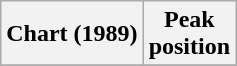<table class="wikitable plainrowheaders" style="text-align:center">
<tr>
<th scope="col">Chart (1989)</th>
<th scope="col">Peak<br> position</th>
</tr>
<tr>
</tr>
</table>
